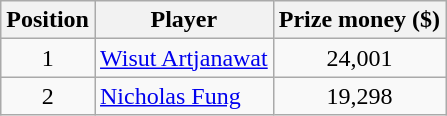<table class="wikitable">
<tr>
<th>Position</th>
<th>Player</th>
<th>Prize money ($)</th>
</tr>
<tr>
<td align=center>1</td>
<td> <a href='#'>Wisut Artjanawat</a></td>
<td align=center>24,001</td>
</tr>
<tr>
<td align=center>2</td>
<td> <a href='#'>Nicholas Fung</a></td>
<td align=center>19,298</td>
</tr>
</table>
